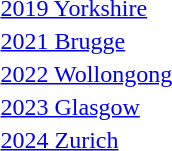<table>
<tr>
<td><a href='#'>2019 Yorkshire</a><br></td>
<td> </td>
<td> </td>
<td> </td>
</tr>
<tr>
<td><a href='#'>2021 Brugge</a><br></td>
<td> </td>
<td> </td>
<td> </td>
</tr>
<tr>
<td><a href='#'>2022 Wollongong</a><br></td>
<td> </td>
<td> </td>
<td> </td>
</tr>
<tr>
<td><a href='#'>2023 Glasgow</a><br></td>
<td> </td>
<td> </td>
<td> </td>
</tr>
<tr>
<td><a href='#'>2024 Zurich</a><br></td>
<td> </td>
<td> </td>
<td> </td>
</tr>
</table>
